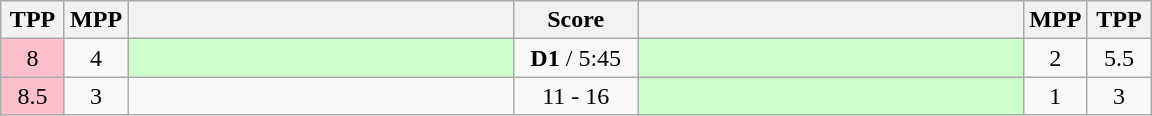<table class="wikitable" style="text-align: center;" |>
<tr>
<th width="35">TPP</th>
<th width="35">MPP</th>
<th width="250"></th>
<th width="75">Score</th>
<th width="250"></th>
<th width="35">MPP</th>
<th width="35">TPP</th>
</tr>
<tr>
<td bgcolor=pink>8</td>
<td>4</td>
<td style="text-align:left;" bgcolor="ccffcc"></td>
<td><strong>D1</strong> / 5:45</td>
<td style="text-align:left;" bgcolor="ccffcc"><strong></strong></td>
<td>2</td>
<td>5.5</td>
</tr>
<tr>
<td bgcolor=pink>8.5</td>
<td>3</td>
<td style="text-align:left;"></td>
<td>11 - 16</td>
<td style="text-align:left;" bgcolor="ccffcc"><strong></strong></td>
<td>1</td>
<td>3</td>
</tr>
</table>
